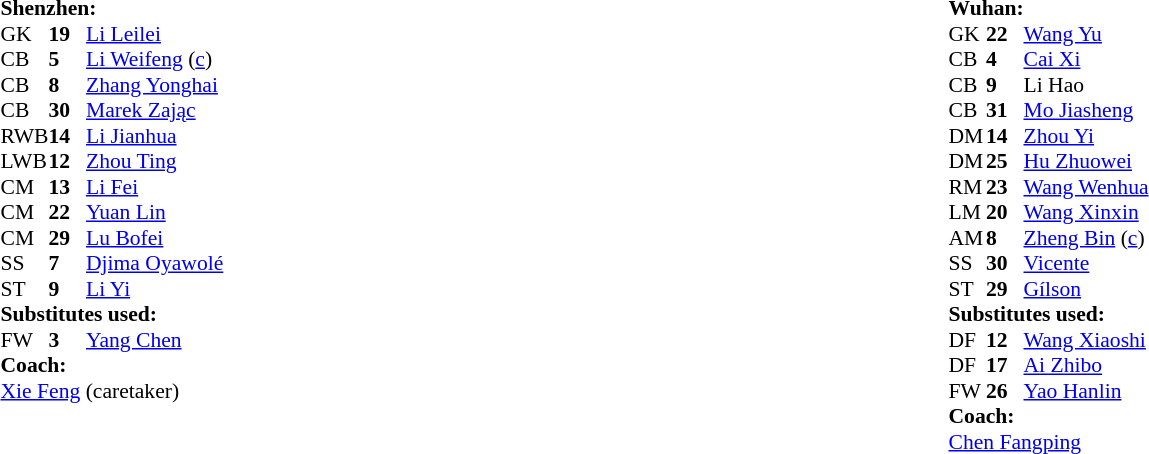<table width="100%">
<tr>
<td valign="top" width="45%"><br><table style="font-size: 90%" cellspacing="0" cellpadding="0">
<tr>
<td colspan="4"><strong>Shenzhen:</strong></td>
</tr>
<tr>
<th width="25"></th>
<th width="25"></th>
</tr>
<tr>
<td>GK</td>
<td><strong>19</strong></td>
<td> <a href='#'>Li Leilei</a></td>
</tr>
<tr>
<td>CB</td>
<td><strong>5</strong></td>
<td> <a href='#'>Li Weifeng</a> (<a href='#'>c</a>)</td>
</tr>
<tr>
<td>CB</td>
<td><strong>8</strong></td>
<td> <a href='#'>Zhang Yonghai</a></td>
</tr>
<tr>
<td>CB</td>
<td><strong>30</strong></td>
<td> <a href='#'>Marek Zając</a></td>
</tr>
<tr>
<td>RWB</td>
<td><strong>14</strong></td>
<td> <a href='#'>Li Jianhua</a></td>
</tr>
<tr>
<td>LWB</td>
<td><strong>12</strong></td>
<td> <a href='#'>Zhou Ting</a></td>
</tr>
<tr>
<td>CM</td>
<td><strong>13</strong></td>
<td> <a href='#'>Li Fei</a></td>
</tr>
<tr>
<td>CM</td>
<td><strong>22</strong></td>
<td> <a href='#'>Yuan Lin</a></td>
</tr>
<tr>
<td>CM</td>
<td><strong>29</strong></td>
<td> <a href='#'>Lu Bofei</a></td>
<td></td>
<td></td>
</tr>
<tr>
<td>SS</td>
<td><strong>7</strong></td>
<td> <a href='#'>Djima Oyawolé</a></td>
</tr>
<tr>
<td>ST</td>
<td><strong>9</strong></td>
<td> <a href='#'>Li Yi</a></td>
</tr>
<tr>
<td colspan=4><strong>Substitutes used:</strong></td>
</tr>
<tr>
<td>FW</td>
<td><strong>3</strong></td>
<td> <a href='#'>Yang Chen</a></td>
<td></td>
<td></td>
</tr>
<tr>
<td colspan=4><strong>Coach:</strong></td>
</tr>
<tr>
<td colspan="4"> <a href='#'>Xie Feng</a> (caretaker)</td>
</tr>
</table>
</td>
<td valign="top"></td>
<td valign="top" width="50%"><br><table style="font-size: 90%" cellspacing="0" cellpadding="0">
<tr>
<td colspan="4"><strong>Wuhan:</strong></td>
</tr>
<tr>
<th width="25"></th>
<th width="25"></th>
</tr>
<tr>
<td>GK</td>
<td><strong>22</strong></td>
<td> <a href='#'>Wang Yu</a></td>
<td></td>
</tr>
<tr>
<td>CB</td>
<td><strong>4</strong></td>
<td> <a href='#'>Cai Xi</a></td>
<td></td>
</tr>
<tr>
<td>CB</td>
<td><strong>9</strong></td>
<td> Li Hao</td>
</tr>
<tr>
<td>CB</td>
<td><strong>31</strong></td>
<td> <a href='#'>Mo Jiasheng</a></td>
</tr>
<tr>
<td>DM</td>
<td><strong>14</strong></td>
<td> <a href='#'>Zhou Yi</a></td>
</tr>
<tr>
<td>DM</td>
<td><strong>25</strong></td>
<td> <a href='#'>Hu Zhuowei</a></td>
</tr>
<tr>
<td>RM</td>
<td><strong>23</strong></td>
<td> <a href='#'>Wang Wenhua</a></td>
<td></td>
<td></td>
</tr>
<tr>
<td>LM</td>
<td><strong>20</strong></td>
<td> <a href='#'>Wang Xinxin</a></td>
</tr>
<tr>
<td>AM</td>
<td><strong>8</strong></td>
<td> <a href='#'>Zheng Bin</a> (<a href='#'>c</a>)</td>
</tr>
<tr>
<td>SS</td>
<td><strong>30</strong></td>
<td> <a href='#'>Vicente</a></td>
<td></td>
<td></td>
</tr>
<tr>
<td>ST</td>
<td><strong>29</strong></td>
<td> <a href='#'>Gílson</a></td>
<td></td>
<td></td>
</tr>
<tr>
<td colspan=4><strong>Substitutes used:</strong></td>
</tr>
<tr>
<td>DF</td>
<td><strong>12</strong></td>
<td> <a href='#'>Wang Xiaoshi</a></td>
<td></td>
<td></td>
</tr>
<tr>
<td>DF</td>
<td><strong>17</strong></td>
<td> <a href='#'>Ai Zhibo</a></td>
<td></td>
<td></td>
</tr>
<tr>
<td>FW</td>
<td><strong>26</strong></td>
<td> <a href='#'>Yao Hanlin</a></td>
<td></td>
<td></td>
</tr>
<tr>
<td colspan=4><strong>Coach:</strong></td>
</tr>
<tr>
<td colspan="4"> <a href='#'>Chen Fangping</a></td>
</tr>
</table>
</td>
</tr>
<tr>
</tr>
</table>
